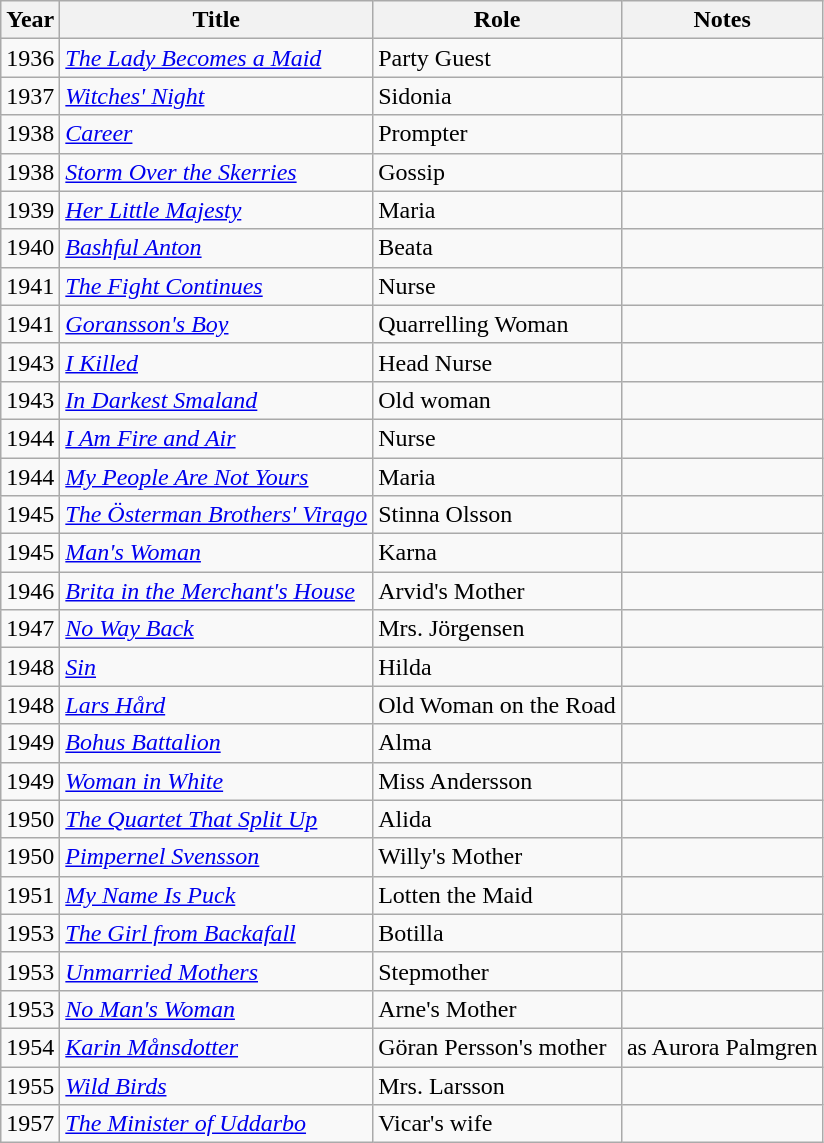<table class="wikitable sortable">
<tr>
<th>Year</th>
<th>Title</th>
<th>Role</th>
<th class = "unsortable">Notes</th>
</tr>
<tr>
<td>1936</td>
<td><em><a href='#'>The Lady Becomes a Maid</a></em></td>
<td>Party Guest</td>
<td></td>
</tr>
<tr>
<td>1937</td>
<td><em><a href='#'>Witches' Night</a></em></td>
<td>Sidonia</td>
<td></td>
</tr>
<tr>
<td>1938</td>
<td><em><a href='#'>Career</a></em></td>
<td>Prompter</td>
<td></td>
</tr>
<tr>
<td>1938</td>
<td><em><a href='#'>Storm Over the Skerries</a></em></td>
<td>Gossip</td>
<td></td>
</tr>
<tr>
<td>1939</td>
<td><em><a href='#'>Her Little Majesty</a></em></td>
<td>Maria</td>
<td></td>
</tr>
<tr>
<td>1940</td>
<td><em><a href='#'>Bashful Anton</a></em></td>
<td>Beata</td>
<td></td>
</tr>
<tr>
<td>1941</td>
<td><em><a href='#'>The Fight Continues</a></em></td>
<td>Nurse</td>
<td></td>
</tr>
<tr>
<td>1941</td>
<td><em><a href='#'>Goransson's Boy</a></em></td>
<td>Quarrelling Woman</td>
<td></td>
</tr>
<tr>
<td>1943</td>
<td><em><a href='#'>I Killed</a></em></td>
<td>Head Nurse</td>
</tr>
<tr>
<td>1943</td>
<td><em><a href='#'>In Darkest Smaland</a></em></td>
<td>Old woman</td>
<td></td>
</tr>
<tr>
<td>1944</td>
<td><em><a href='#'>I Am Fire and Air</a></em></td>
<td>Nurse</td>
<td></td>
</tr>
<tr>
<td>1944</td>
<td><em><a href='#'>My People Are Not Yours</a></em></td>
<td>Maria</td>
<td></td>
</tr>
<tr>
<td>1945</td>
<td><em><a href='#'>The Österman Brothers' Virago</a></em></td>
<td>Stinna Olsson</td>
<td></td>
</tr>
<tr>
<td>1945</td>
<td><em><a href='#'>Man's Woman</a></em></td>
<td>Karna</td>
<td></td>
</tr>
<tr>
<td>1946</td>
<td><em><a href='#'>Brita in the Merchant's House</a></em></td>
<td>Arvid's Mother</td>
<td></td>
</tr>
<tr>
<td>1947</td>
<td><em><a href='#'>No Way Back</a></em></td>
<td>Mrs. Jörgensen</td>
<td></td>
</tr>
<tr>
<td>1948</td>
<td><em><a href='#'>Sin</a></em></td>
<td>Hilda</td>
<td></td>
</tr>
<tr>
<td>1948</td>
<td><em><a href='#'>Lars Hård</a></em></td>
<td>Old Woman on the Road</td>
<td></td>
</tr>
<tr>
<td>1949</td>
<td><em><a href='#'>Bohus Battalion</a></em></td>
<td>Alma</td>
<td></td>
</tr>
<tr>
<td>1949</td>
<td><em><a href='#'>Woman in White</a></em></td>
<td>Miss Andersson</td>
<td></td>
</tr>
<tr>
<td>1950</td>
<td><em><a href='#'>The Quartet That Split Up</a></em></td>
<td>Alida</td>
<td></td>
</tr>
<tr>
<td>1950</td>
<td><em><a href='#'>Pimpernel Svensson</a></em></td>
<td>Willy's Mother</td>
<td></td>
</tr>
<tr>
<td>1951</td>
<td><em><a href='#'>My Name Is Puck</a></em></td>
<td>Lotten the Maid</td>
<td></td>
</tr>
<tr>
<td>1953</td>
<td><em><a href='#'>The Girl from Backafall</a></em></td>
<td>Botilla</td>
<td></td>
</tr>
<tr>
<td>1953</td>
<td><em><a href='#'>Unmarried Mothers</a></em></td>
<td>Stepmother</td>
<td></td>
</tr>
<tr>
<td>1953</td>
<td><em><a href='#'>No Man's Woman</a></em></td>
<td>Arne's Mother</td>
<td></td>
</tr>
<tr>
<td>1954</td>
<td><em><a href='#'>Karin Månsdotter</a></em></td>
<td>Göran Persson's mother</td>
<td>as Aurora Palmgren</td>
</tr>
<tr>
<td>1955</td>
<td><em><a href='#'>Wild Birds</a></em></td>
<td>Mrs. Larsson</td>
<td></td>
</tr>
<tr>
<td>1957</td>
<td><em><a href='#'>The Minister of Uddarbo</a></em></td>
<td>Vicar's wife</td>
<td></td>
</tr>
</table>
